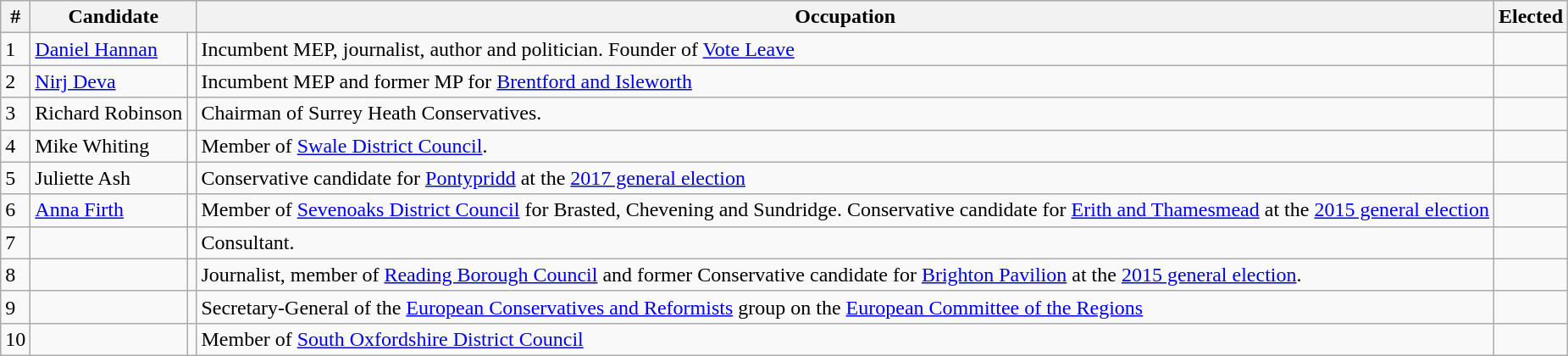<table class="wikitable">
<tr>
<th>#</th>
<th colspan="2">Candidate</th>
<th>Occupation</th>
<th>Elected</th>
</tr>
<tr>
<td>1</td>
<td><a href='#'>Daniel Hannan</a></td>
<td></td>
<td>Incumbent MEP, journalist, author and politician. Founder of <a href='#'>Vote Leave</a></td>
<td></td>
</tr>
<tr>
<td>2</td>
<td><a href='#'>Nirj Deva</a></td>
<td></td>
<td>Incumbent MEP and former MP for <a href='#'>Brentford and Isleworth</a></td>
<td></td>
</tr>
<tr>
<td>3</td>
<td>Richard Robinson</td>
<td></td>
<td>Chairman of Surrey Heath Conservatives.</td>
<td></td>
</tr>
<tr>
<td>4</td>
<td>Mike Whiting</td>
<td></td>
<td>Member of <a href='#'>Swale District Council</a>.</td>
<td></td>
</tr>
<tr>
<td>5</td>
<td>Juliette Ash</td>
<td></td>
<td>Conservative candidate for <a href='#'>Pontypridd</a> at the <a href='#'>2017 general election</a></td>
<td></td>
</tr>
<tr>
<td>6</td>
<td><a href='#'>Anna Firth</a></td>
<td></td>
<td>Member of <a href='#'>Sevenoaks District Council</a> for Brasted, Chevening and Sundridge. Conservative candidate for <a href='#'>Erith and Thamesmead</a> at the <a href='#'>2015 general election</a></td>
<td></td>
</tr>
<tr>
<td>7</td>
<td></td>
<td></td>
<td>Consultant.</td>
<td></td>
</tr>
<tr>
<td>8</td>
<td></td>
<td></td>
<td>Journalist, member of <a href='#'>Reading Borough Council</a> and former Conservative candidate for <a href='#'>Brighton Pavilion</a> at the <a href='#'>2015 general election</a>.</td>
<td></td>
</tr>
<tr>
<td>9</td>
<td></td>
<td></td>
<td>Secretary-General of the <a href='#'>European Conservatives and Reformists</a> group on the <a href='#'>European Committee of the Regions</a></td>
<td></td>
</tr>
<tr>
<td>10</td>
<td></td>
<td></td>
<td>Member of <a href='#'>South Oxfordshire District Council</a></td>
<td></td>
</tr>
</table>
